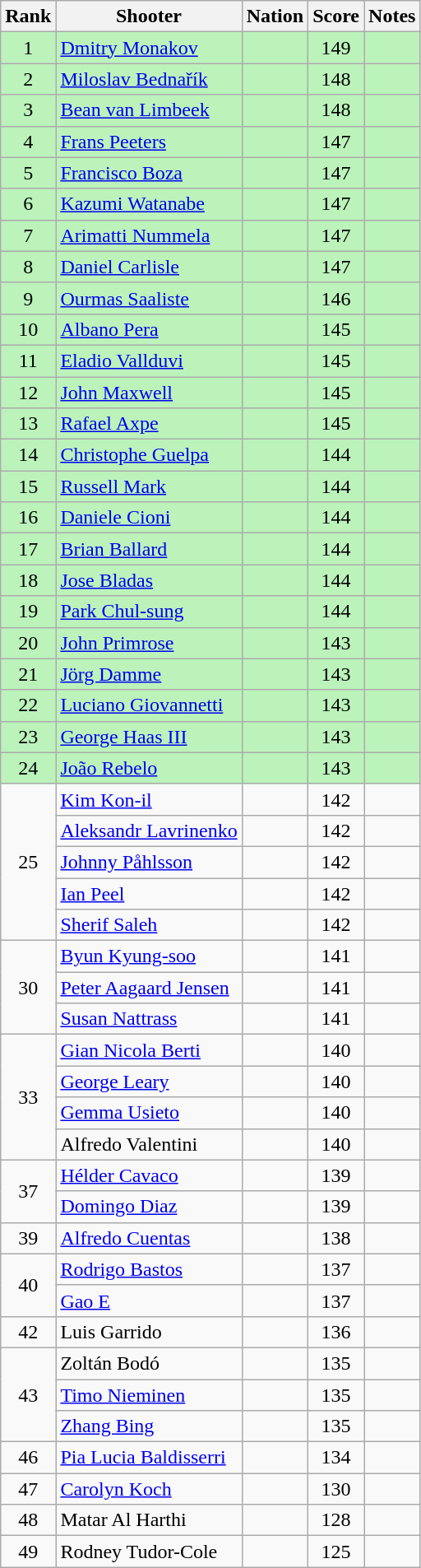<table class="wikitable sortable" style="text-align: center">
<tr>
<th>Rank</th>
<th>Shooter</th>
<th>Nation</th>
<th>Score</th>
<th>Notes</th>
</tr>
<tr bgcolor=#bbf3bb>
<td>1</td>
<td align=left><a href='#'>Dmitry Monakov</a></td>
<td align=left></td>
<td>149</td>
<td></td>
</tr>
<tr bgcolor=#bbf3bb>
<td>2</td>
<td align=left><a href='#'>Miloslav Bednařík</a></td>
<td align=left></td>
<td>148</td>
<td></td>
</tr>
<tr bgcolor=#bbf3bb>
<td>3</td>
<td align=left><a href='#'>Bean van Limbeek</a></td>
<td align=left></td>
<td>148</td>
<td></td>
</tr>
<tr bgcolor=#bbf3bb>
<td>4</td>
<td align=left><a href='#'>Frans Peeters</a></td>
<td align=left></td>
<td>147</td>
<td></td>
</tr>
<tr bgcolor=#bbf3bb>
<td>5</td>
<td align=left><a href='#'>Francisco Boza</a></td>
<td align=left></td>
<td>147</td>
<td></td>
</tr>
<tr bgcolor=#bbf3bb>
<td>6</td>
<td align=left><a href='#'>Kazumi Watanabe</a></td>
<td align=left></td>
<td>147</td>
<td></td>
</tr>
<tr bgcolor=#bbf3bb>
<td>7</td>
<td align=left><a href='#'>Arimatti Nummela</a></td>
<td align=left></td>
<td>147</td>
<td></td>
</tr>
<tr bgcolor=#bbf3bb>
<td>8</td>
<td align=left><a href='#'>Daniel Carlisle</a></td>
<td align=left></td>
<td>147</td>
<td></td>
</tr>
<tr bgcolor=#bbf3bb>
<td>9</td>
<td align=left><a href='#'>Ourmas Saaliste</a></td>
<td align=left></td>
<td>146</td>
<td></td>
</tr>
<tr bgcolor=#bbf3bb>
<td>10</td>
<td align=left><a href='#'>Albano Pera</a></td>
<td align=left></td>
<td>145</td>
<td></td>
</tr>
<tr bgcolor=#bbf3bb>
<td>11</td>
<td align=left><a href='#'>Eladio Vallduvi</a></td>
<td align=left></td>
<td>145</td>
<td></td>
</tr>
<tr bgcolor=#bbf3bb>
<td>12</td>
<td align=left><a href='#'>John Maxwell</a></td>
<td align=left></td>
<td>145</td>
<td></td>
</tr>
<tr bgcolor=#bbf3bb>
<td>13</td>
<td align=left><a href='#'>Rafael Axpe</a></td>
<td align=left></td>
<td>145</td>
<td></td>
</tr>
<tr bgcolor=#bbf3bb>
<td>14</td>
<td align=left><a href='#'>Christophe Guelpa</a></td>
<td align=left></td>
<td>144</td>
<td></td>
</tr>
<tr bgcolor=#bbf3bb>
<td>15</td>
<td align=left><a href='#'>Russell Mark</a></td>
<td align=left></td>
<td>144</td>
<td></td>
</tr>
<tr bgcolor=#bbf3bb>
<td>16</td>
<td align=left><a href='#'>Daniele Cioni</a></td>
<td align=left></td>
<td>144</td>
<td></td>
</tr>
<tr bgcolor=#bbf3bb>
<td>17</td>
<td align=left><a href='#'>Brian Ballard</a></td>
<td align=left></td>
<td>144</td>
<td></td>
</tr>
<tr bgcolor=#bbf3bb>
<td>18</td>
<td align=left><a href='#'>Jose Bladas</a></td>
<td align=left></td>
<td>144</td>
<td></td>
</tr>
<tr bgcolor=#bbf3bb>
<td>19</td>
<td align=left><a href='#'>Park Chul-sung</a></td>
<td align=left></td>
<td>144</td>
<td></td>
</tr>
<tr bgcolor=#bbf3bb>
<td>20</td>
<td align=left><a href='#'>John Primrose</a></td>
<td align=left></td>
<td>143</td>
<td></td>
</tr>
<tr bgcolor=#bbf3bb>
<td>21</td>
<td align=left><a href='#'>Jörg Damme</a></td>
<td align=left></td>
<td>143</td>
<td></td>
</tr>
<tr bgcolor=#bbf3bb>
<td>22</td>
<td align=left><a href='#'>Luciano Giovannetti</a></td>
<td align=left></td>
<td>143</td>
<td></td>
</tr>
<tr bgcolor=#bbf3bb>
<td>23</td>
<td align=left><a href='#'>George Haas III</a></td>
<td align=left></td>
<td>143</td>
<td></td>
</tr>
<tr bgcolor=#bbf3bb>
<td>24</td>
<td align=left><a href='#'>João Rebelo</a></td>
<td align=left></td>
<td>143</td>
<td></td>
</tr>
<tr>
<td rowspan=5>25</td>
<td align=left><a href='#'>Kim Kon-il</a></td>
<td align=left></td>
<td>142</td>
<td></td>
</tr>
<tr>
<td align=left><a href='#'>Aleksandr Lavrinenko</a></td>
<td align=left></td>
<td>142</td>
<td></td>
</tr>
<tr>
<td align=left><a href='#'>Johnny Påhlsson</a></td>
<td align=left></td>
<td>142</td>
<td></td>
</tr>
<tr>
<td align=left><a href='#'>Ian Peel</a></td>
<td align=left></td>
<td>142</td>
<td></td>
</tr>
<tr>
<td align=left><a href='#'>Sherif Saleh</a></td>
<td align=left></td>
<td>142</td>
<td></td>
</tr>
<tr>
<td rowspan=3>30</td>
<td align=left><a href='#'>Byun Kyung-soo</a></td>
<td align=left></td>
<td>141</td>
<td></td>
</tr>
<tr>
<td align=left><a href='#'>Peter Aagaard Jensen</a></td>
<td align=left></td>
<td>141</td>
<td></td>
</tr>
<tr>
<td align=left><a href='#'>Susan Nattrass</a></td>
<td align=left></td>
<td>141</td>
<td></td>
</tr>
<tr>
<td rowspan=4>33</td>
<td align=left><a href='#'>Gian Nicola Berti</a></td>
<td align=left></td>
<td>140</td>
<td></td>
</tr>
<tr>
<td align=left><a href='#'>George Leary</a></td>
<td align=left></td>
<td>140</td>
<td></td>
</tr>
<tr>
<td align=left><a href='#'>Gemma Usieto</a></td>
<td align=left></td>
<td>140</td>
<td></td>
</tr>
<tr>
<td align=left>Alfredo Valentini</td>
<td align=left></td>
<td>140</td>
<td></td>
</tr>
<tr>
<td rowspan=2>37</td>
<td align=left><a href='#'>Hélder Cavaco</a></td>
<td align=left></td>
<td>139</td>
<td></td>
</tr>
<tr>
<td align=left><a href='#'>Domingo Diaz</a></td>
<td align=left></td>
<td>139</td>
<td></td>
</tr>
<tr>
<td>39</td>
<td align=left><a href='#'>Alfredo Cuentas</a></td>
<td align=left></td>
<td>138</td>
<td></td>
</tr>
<tr>
<td rowspan=2>40</td>
<td align=left><a href='#'>Rodrigo Bastos</a></td>
<td align=left></td>
<td>137</td>
<td></td>
</tr>
<tr>
<td align=left><a href='#'>Gao E</a></td>
<td align=left></td>
<td>137</td>
<td></td>
</tr>
<tr>
<td>42</td>
<td align=left>Luis Garrido</td>
<td align=left></td>
<td>136</td>
<td></td>
</tr>
<tr>
<td rowspan=3>43</td>
<td align=left>Zoltán Bodó</td>
<td align=left></td>
<td>135</td>
<td></td>
</tr>
<tr>
<td align=left><a href='#'>Timo Nieminen</a></td>
<td align=left></td>
<td>135</td>
<td></td>
</tr>
<tr>
<td align=left><a href='#'>Zhang Bing</a></td>
<td align=left></td>
<td>135</td>
<td></td>
</tr>
<tr>
<td>46</td>
<td align=left><a href='#'>Pia Lucia Baldisserri</a></td>
<td align=left></td>
<td>134</td>
<td></td>
</tr>
<tr>
<td>47</td>
<td align=left><a href='#'>Carolyn Koch</a></td>
<td align=left></td>
<td>130</td>
<td></td>
</tr>
<tr>
<td>48</td>
<td align=left>Matar Al Harthi</td>
<td align=left></td>
<td>128</td>
<td></td>
</tr>
<tr>
<td>49</td>
<td align=left>Rodney Tudor-Cole</td>
<td align=left></td>
<td>125</td>
<td></td>
</tr>
</table>
